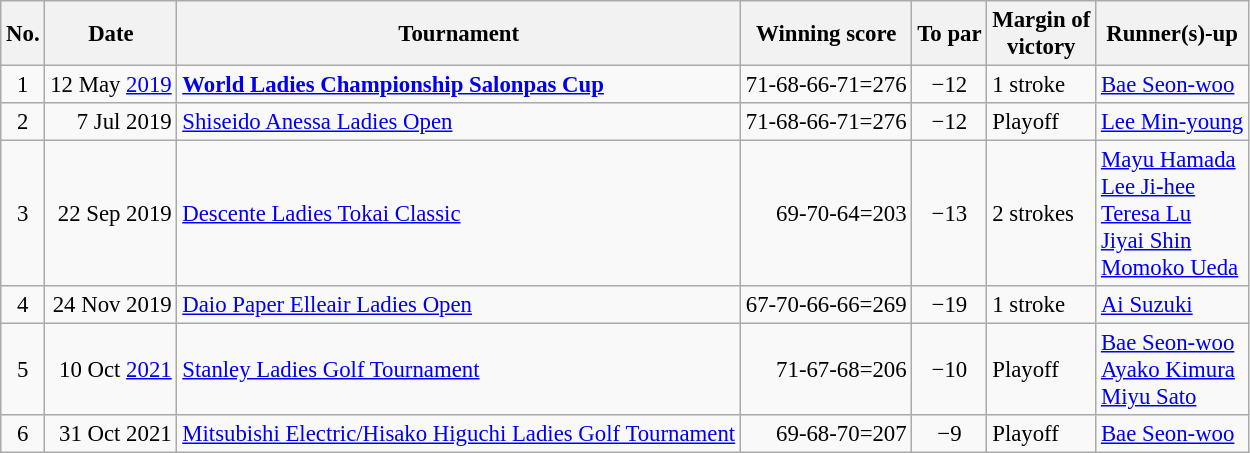<table class="wikitable" style="font-size:95%;">
<tr>
<th>No.</th>
<th>Date</th>
<th>Tournament</th>
<th>Winning score</th>
<th>To par</th>
<th>Margin of<br>victory</th>
<th>Runner(s)-up</th>
</tr>
<tr>
<td align=center>1</td>
<td align=right>12 May <a href='#'>2019</a></td>
<td><strong><a href='#'>World Ladies Championship Salonpas Cup</a></strong></td>
<td align=right>71-68-66-71=276</td>
<td align=center>−12</td>
<td>1 stroke</td>
<td> <a href='#'>Bae Seon-woo</a></td>
</tr>
<tr>
<td align=center>2</td>
<td align=right>7 Jul 2019</td>
<td><a href='#'>Shiseido Anessa Ladies Open</a></td>
<td align=right>71-68-66-71=276</td>
<td align=center>−12</td>
<td>Playoff</td>
<td> <a href='#'>Lee Min-young</a></td>
</tr>
<tr>
<td align=center>3</td>
<td align=right>22 Sep 2019</td>
<td><a href='#'>Descente Ladies Tokai Classic</a></td>
<td align=right>69-70-64=203</td>
<td align=center>−13</td>
<td>2 strokes</td>
<td> <a href='#'>Mayu Hamada</a><br> <a href='#'>Lee Ji-hee</a><br> <a href='#'>Teresa Lu</a><br> <a href='#'>Jiyai Shin</a><br> <a href='#'>Momoko Ueda</a></td>
</tr>
<tr>
<td align=center>4</td>
<td align=right>24 Nov 2019</td>
<td><a href='#'>Daio Paper Elleair Ladies Open</a></td>
<td align=right>67-70-66-66=269</td>
<td align=center>−19</td>
<td>1 stroke</td>
<td> <a href='#'>Ai Suzuki</a></td>
</tr>
<tr>
<td align=center>5</td>
<td align=right>10 Oct <a href='#'>2021</a></td>
<td><a href='#'>Stanley Ladies Golf Tournament</a></td>
<td align=right>71-67-68=206</td>
<td align=center>−10</td>
<td>Playoff</td>
<td> <a href='#'>Bae Seon-woo</a><br> <a href='#'>Ayako Kimura</a><br> <a href='#'>Miyu Sato</a></td>
</tr>
<tr>
<td align=center>6</td>
<td align=right>31 Oct 2021</td>
<td><a href='#'>Mitsubishi Electric/Hisako Higuchi Ladies Golf Tournament</a></td>
<td align=right>69-68-70=207</td>
<td align=center>−9</td>
<td>Playoff</td>
<td> <a href='#'>Bae Seon-woo</a></td>
</tr>
</table>
